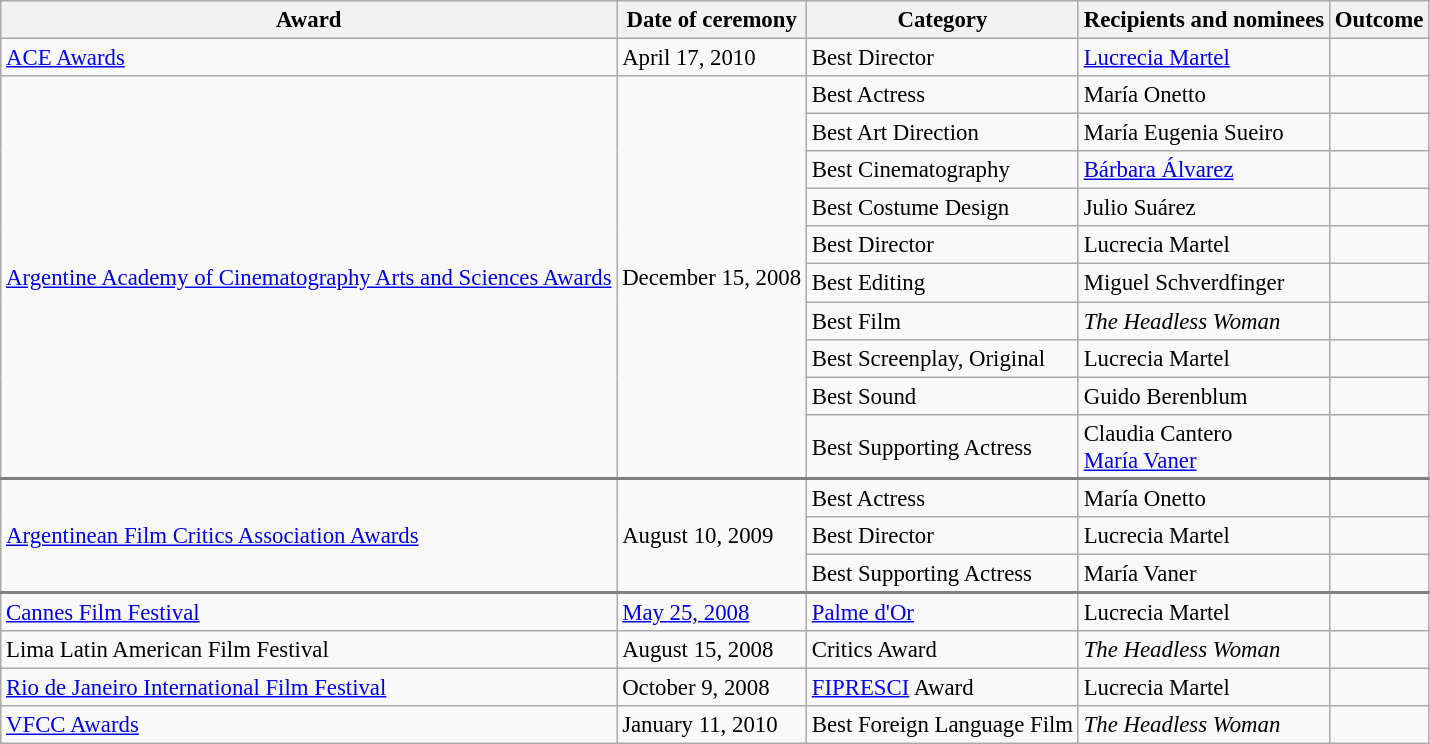<table class="wikitable" style="font-size: 95%;">
<tr>
<th>Award</th>
<th>Date of ceremony</th>
<th>Category</th>
<th>Recipients and nominees</th>
<th>Outcome</th>
</tr>
<tr>
<td><a href='#'>ACE Awards</a></td>
<td>April 17, 2010</td>
<td>Best Director</td>
<td><a href='#'>Lucrecia Martel</a></td>
<td></td>
</tr>
<tr>
<td rowspan="10"><a href='#'>Argentine Academy of Cinematography Arts and Sciences Awards</a></td>
<td rowspan="10">December 15, 2008</td>
<td>Best Actress</td>
<td>María Onetto</td>
<td></td>
</tr>
<tr>
<td>Best Art Direction</td>
<td>María Eugenia Sueiro</td>
<td></td>
</tr>
<tr>
<td>Best Cinematography</td>
<td><a href='#'>Bárbara Álvarez</a></td>
<td></td>
</tr>
<tr>
<td>Best Costume Design</td>
<td>Julio Suárez</td>
<td></td>
</tr>
<tr>
<td>Best Director</td>
<td>Lucrecia Martel</td>
<td></td>
</tr>
<tr>
<td>Best Editing</td>
<td>Miguel Schverdfinger</td>
<td></td>
</tr>
<tr>
<td>Best Film</td>
<td><em>The Headless Woman</em></td>
<td></td>
</tr>
<tr>
<td>Best Screenplay, Original</td>
<td>Lucrecia Martel</td>
<td></td>
</tr>
<tr>
<td>Best Sound</td>
<td>Guido Berenblum</td>
<td></td>
</tr>
<tr>
<td>Best Supporting Actress</td>
<td>Claudia Cantero<br><a href='#'>María Vaner</a></td>
<td></td>
</tr>
<tr>
</tr>
<tr style="border-top:2px solid gray;">
<td rowspan="3"><a href='#'>Argentinean Film Critics Association Awards</a></td>
<td rowspan="3">August 10, 2009</td>
<td>Best Actress</td>
<td>María Onetto</td>
<td></td>
</tr>
<tr>
<td>Best Director</td>
<td>Lucrecia Martel</td>
<td></td>
</tr>
<tr>
<td>Best Supporting Actress</td>
<td>María Vaner</td>
<td></td>
</tr>
<tr>
</tr>
<tr style="border-top:2px solid gray;">
<td><a href='#'>Cannes Film Festival</a></td>
<td><a href='#'>May 25, 2008</a></td>
<td><a href='#'>Palme d'Or</a></td>
<td>Lucrecia Martel</td>
<td></td>
</tr>
<tr>
<td>Lima Latin American Film Festival</td>
<td>August 15, 2008</td>
<td>Critics Award</td>
<td><em>The Headless Woman</em></td>
<td></td>
</tr>
<tr>
<td><a href='#'>Rio de Janeiro International Film Festival</a></td>
<td>October 9, 2008</td>
<td><a href='#'>FIPRESCI</a> Award</td>
<td>Lucrecia Martel</td>
<td></td>
</tr>
<tr>
<td><a href='#'>VFCC Awards</a></td>
<td>January 11, 2010</td>
<td>Best Foreign Language Film</td>
<td><em>The Headless Woman</em></td>
<td></td>
</tr>
</table>
